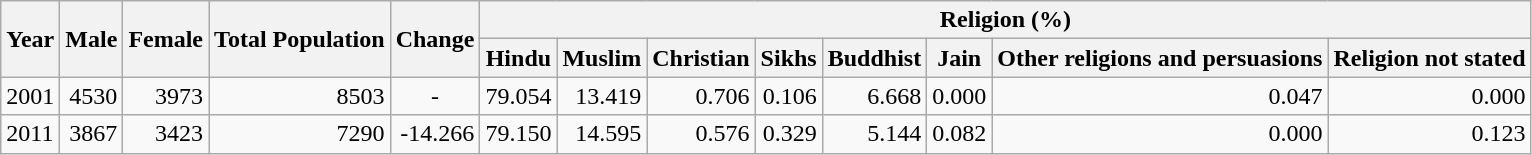<table class="wikitable">
<tr>
<th rowspan="2">Year</th>
<th rowspan="2">Male</th>
<th rowspan="2">Female</th>
<th rowspan="2">Total Population</th>
<th rowspan="2">Change</th>
<th colspan="8">Religion (%)</th>
</tr>
<tr>
<th>Hindu</th>
<th>Muslim</th>
<th>Christian</th>
<th>Sikhs</th>
<th>Buddhist</th>
<th>Jain</th>
<th>Other religions and persuasions</th>
<th>Religion not stated</th>
</tr>
<tr>
<td>2001</td>
<td style="text-align:right;">4530</td>
<td style="text-align:right;">3973</td>
<td style="text-align:right;">8503</td>
<td style="text-align:center;">-</td>
<td style="text-align:right;">79.054</td>
<td style="text-align:right;">13.419</td>
<td style="text-align:right;">0.706</td>
<td style="text-align:right;">0.106</td>
<td style="text-align:right;">6.668</td>
<td style="text-align:right;">0.000</td>
<td style="text-align:right;">0.047</td>
<td style="text-align:right;">0.000</td>
</tr>
<tr>
<td>2011</td>
<td style="text-align:right;">3867</td>
<td style="text-align:right;">3423</td>
<td style="text-align:right;">7290</td>
<td style="text-align:right;">-14.266</td>
<td style="text-align:right;">79.150</td>
<td style="text-align:right;">14.595</td>
<td style="text-align:right;">0.576</td>
<td style="text-align:right;">0.329</td>
<td style="text-align:right;">5.144</td>
<td style="text-align:right;">0.082</td>
<td style="text-align:right;">0.000</td>
<td style="text-align:right;">0.123</td>
</tr>
</table>
